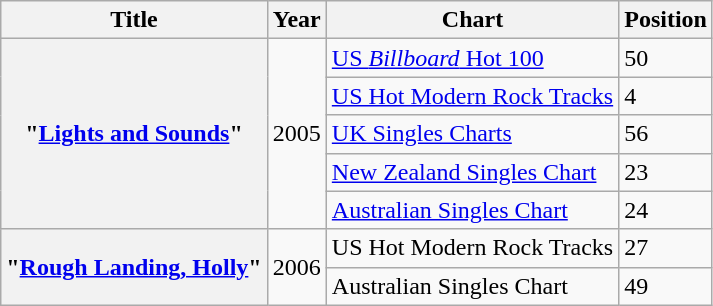<table class="wikitable plainrowheaders">
<tr>
<th>Title</th>
<th>Year</th>
<th>Chart</th>
<th>Position</th>
</tr>
<tr>
<th scope="row" rowspan="5">"<a href='#'>Lights and Sounds</a>"</th>
<td rowspan="5">2005</td>
<td><a href='#'>US <em>Billboard</em> Hot 100</a></td>
<td align="left">50</td>
</tr>
<tr>
<td><a href='#'>US Hot Modern Rock Tracks</a></td>
<td align="left">4</td>
</tr>
<tr>
<td><a href='#'>UK Singles Charts</a></td>
<td align="left">56</td>
</tr>
<tr>
<td><a href='#'>New Zealand Singles Chart</a></td>
<td align="left">23</td>
</tr>
<tr>
<td><a href='#'>Australian Singles Chart</a></td>
<td align="left">24</td>
</tr>
<tr>
<th scope="row" rowspan="2">"<a href='#'>Rough Landing, Holly</a>"</th>
<td rowspan="2">2006</td>
<td>US Hot Modern Rock Tracks</td>
<td align="left">27</td>
</tr>
<tr>
<td>Australian Singles Chart</td>
<td align="left">49</td>
</tr>
</table>
